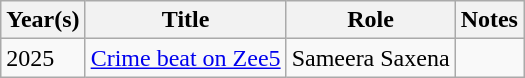<table class="wikitable">
<tr>
<th>Year(s)</th>
<th>Title</th>
<th>Role</th>
<th>Notes</th>
</tr>
<tr>
<td>2025</td>
<td><a href='#'>Crime beat on Zee5</a></td>
<td>Sameera Saxena</td>
<td></td>
</tr>
</table>
